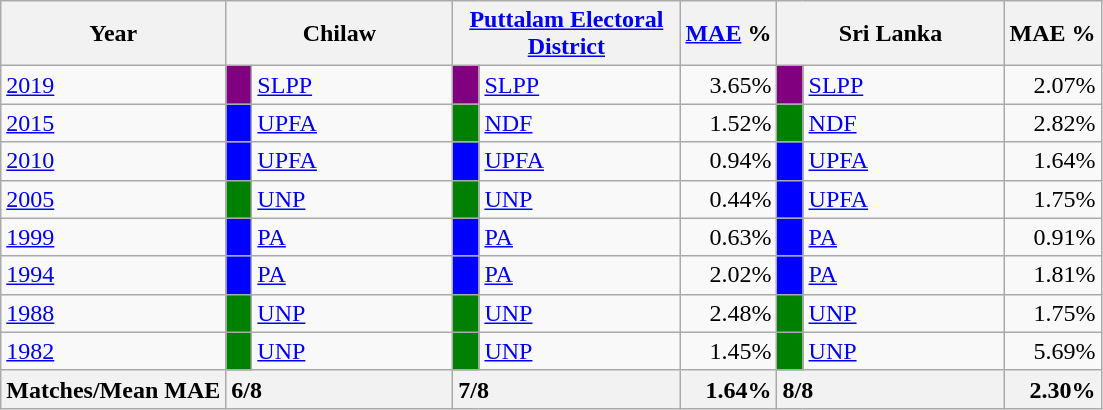<table class="wikitable">
<tr>
<th>Year</th>
<th colspan="2" width="144px">Chilaw</th>
<th colspan="2" width="144px"><a href='#'>Puttalam Electoral District</a></th>
<th><a href='#'>MAE</a> %</th>
<th colspan="2" width="144px">Sri Lanka</th>
<th>MAE %</th>
</tr>
<tr>
<td><a href='#'>2019</a></td>
<td style="background-color:purple;" width="10px"></td>
<td style="text-align:left;"><a href='#'>SLPP</a></td>
<td style="background-color:purple;" width="10px"></td>
<td style="text-align:left;"><a href='#'>SLPP</a></td>
<td style="text-align:right;">3.65%</td>
<td style="background-color:purple;" width="10px"></td>
<td style="text-align:left;"><a href='#'>SLPP</a></td>
<td style="text-align:right;">2.07%</td>
</tr>
<tr>
<td><a href='#'>2015</a></td>
<td style="background-color:blue;" width="10px"></td>
<td style="text-align:left;"><a href='#'>UPFA</a></td>
<td style="background-color:green;" width="10px"></td>
<td style="text-align:left;"><a href='#'>NDF</a></td>
<td style="text-align:right;">1.52%</td>
<td style="background-color:green;" width="10px"></td>
<td style="text-align:left;"><a href='#'>NDF</a></td>
<td style="text-align:right;">2.82%</td>
</tr>
<tr>
<td><a href='#'>2010</a></td>
<td style="background-color:blue;" width="10px"></td>
<td style="text-align:left;"><a href='#'>UPFA</a></td>
<td style="background-color:blue;" width="10px"></td>
<td style="text-align:left;"><a href='#'>UPFA</a></td>
<td style="text-align:right;">0.94%</td>
<td style="background-color:blue;" width="10px"></td>
<td style="text-align:left;"><a href='#'>UPFA</a></td>
<td style="text-align:right;">1.64%</td>
</tr>
<tr>
<td><a href='#'>2005</a></td>
<td style="background-color:green;" width="10px"></td>
<td style="text-align:left;"><a href='#'>UNP</a></td>
<td style="background-color:green;" width="10px"></td>
<td style="text-align:left;"><a href='#'>UNP</a></td>
<td style="text-align:right;">0.44%</td>
<td style="background-color:blue;" width="10px"></td>
<td style="text-align:left;"><a href='#'>UPFA</a></td>
<td style="text-align:right;">1.75%</td>
</tr>
<tr>
<td><a href='#'>1999</a></td>
<td style="background-color:blue;" width="10px"></td>
<td style="text-align:left;"><a href='#'>PA</a></td>
<td style="background-color:blue;" width="10px"></td>
<td style="text-align:left;"><a href='#'>PA</a></td>
<td style="text-align:right;">0.63%</td>
<td style="background-color:blue;" width="10px"></td>
<td style="text-align:left;"><a href='#'>PA</a></td>
<td style="text-align:right;">0.91%</td>
</tr>
<tr>
<td><a href='#'>1994</a></td>
<td style="background-color:blue;" width="10px"></td>
<td style="text-align:left;"><a href='#'>PA</a></td>
<td style="background-color:blue;" width="10px"></td>
<td style="text-align:left;"><a href='#'>PA</a></td>
<td style="text-align:right;">2.02%</td>
<td style="background-color:blue;" width="10px"></td>
<td style="text-align:left;"><a href='#'>PA</a></td>
<td style="text-align:right;">1.81%</td>
</tr>
<tr>
<td><a href='#'>1988</a></td>
<td style="background-color:green;" width="10px"></td>
<td style="text-align:left;"><a href='#'>UNP</a></td>
<td style="background-color:green;" width="10px"></td>
<td style="text-align:left;"><a href='#'>UNP</a></td>
<td style="text-align:right;">2.48%</td>
<td style="background-color:green;" width="10px"></td>
<td style="text-align:left;"><a href='#'>UNP</a></td>
<td style="text-align:right;">1.75%</td>
</tr>
<tr>
<td><a href='#'>1982</a></td>
<td style="background-color:green;" width="10px"></td>
<td style="text-align:left;"><a href='#'>UNP</a></td>
<td style="background-color:green;" width="10px"></td>
<td style="text-align:left;"><a href='#'>UNP</a></td>
<td style="text-align:right;">1.45%</td>
<td style="background-color:green;" width="10px"></td>
<td style="text-align:left;"><a href='#'>UNP</a></td>
<td style="text-align:right;">5.69%</td>
</tr>
<tr>
<th>Matches/Mean MAE</th>
<th style="text-align:left;"colspan="2" width="144px">6/8</th>
<th style="text-align:left;"colspan="2" width="144px">7/8</th>
<th style="text-align:right;">1.64%</th>
<th style="text-align:left;"colspan="2" width="144px">8/8</th>
<th style="text-align:right;">2.30%</th>
</tr>
</table>
